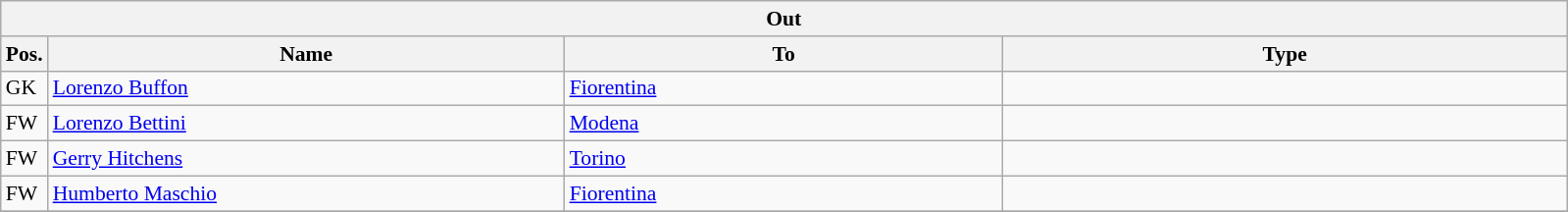<table class="wikitable" style="font-size:90%;">
<tr>
<th colspan="4">Out</th>
</tr>
<tr>
<th width=3%>Pos.</th>
<th width=33%>Name</th>
<th width=28%>To</th>
<th width=36%>Type</th>
</tr>
<tr>
<td>GK</td>
<td><a href='#'>Lorenzo Buffon</a></td>
<td><a href='#'>Fiorentina</a></td>
<td></td>
</tr>
<tr>
<td>FW</td>
<td><a href='#'>Lorenzo Bettini</a></td>
<td><a href='#'>Modena</a></td>
<td></td>
</tr>
<tr>
<td>FW</td>
<td><a href='#'>Gerry Hitchens</a></td>
<td><a href='#'>Torino</a></td>
<td></td>
</tr>
<tr>
<td>FW</td>
<td><a href='#'>Humberto Maschio</a></td>
<td><a href='#'>Fiorentina</a></td>
<td></td>
</tr>
<tr>
</tr>
</table>
